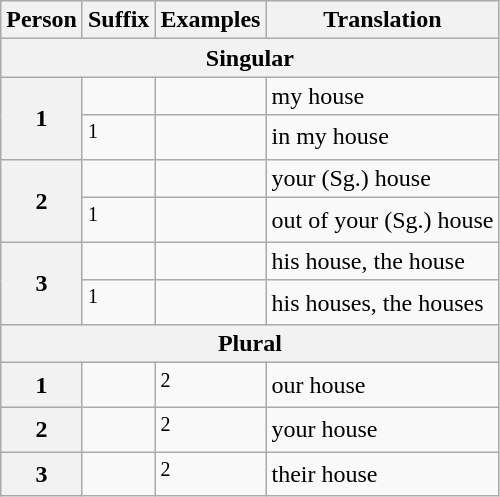<table class="wikitable">
<tr>
<th>Person</th>
<th>Suffix</th>
<th>Examples</th>
<th>Translation</th>
</tr>
<tr>
<th COLSPAN="4">Singular</th>
</tr>
<tr>
<th ROWSPAN="2">1</th>
<td></td>
<td></td>
<td>my house</td>
</tr>
<tr>
<td><sup>1</sup></td>
<td></td>
<td>in my house</td>
</tr>
<tr>
<th ROWSPAN="2">2</th>
<td></td>
<td></td>
<td>your (Sg.) house</td>
</tr>
<tr>
<td><sup>1</sup></td>
<td></td>
<td>out of your (Sg.) house</td>
</tr>
<tr>
<th ROWSPAN="2">3</th>
<td></td>
<td></td>
<td>his house, the house</td>
</tr>
<tr>
<td><sup>1</sup></td>
<td></td>
<td>his houses, the houses</td>
</tr>
<tr>
<th COLSPAN="4">Plural</th>
</tr>
<tr>
<th>1</th>
<td></td>
<td> <sup>2</sup></td>
<td>our house</td>
</tr>
<tr>
<th>2</th>
<td></td>
<td> <sup>2</sup></td>
<td>your house</td>
</tr>
<tr>
<th>3</th>
<td></td>
<td> <sup>2</sup></td>
<td>their house</td>
</tr>
</table>
